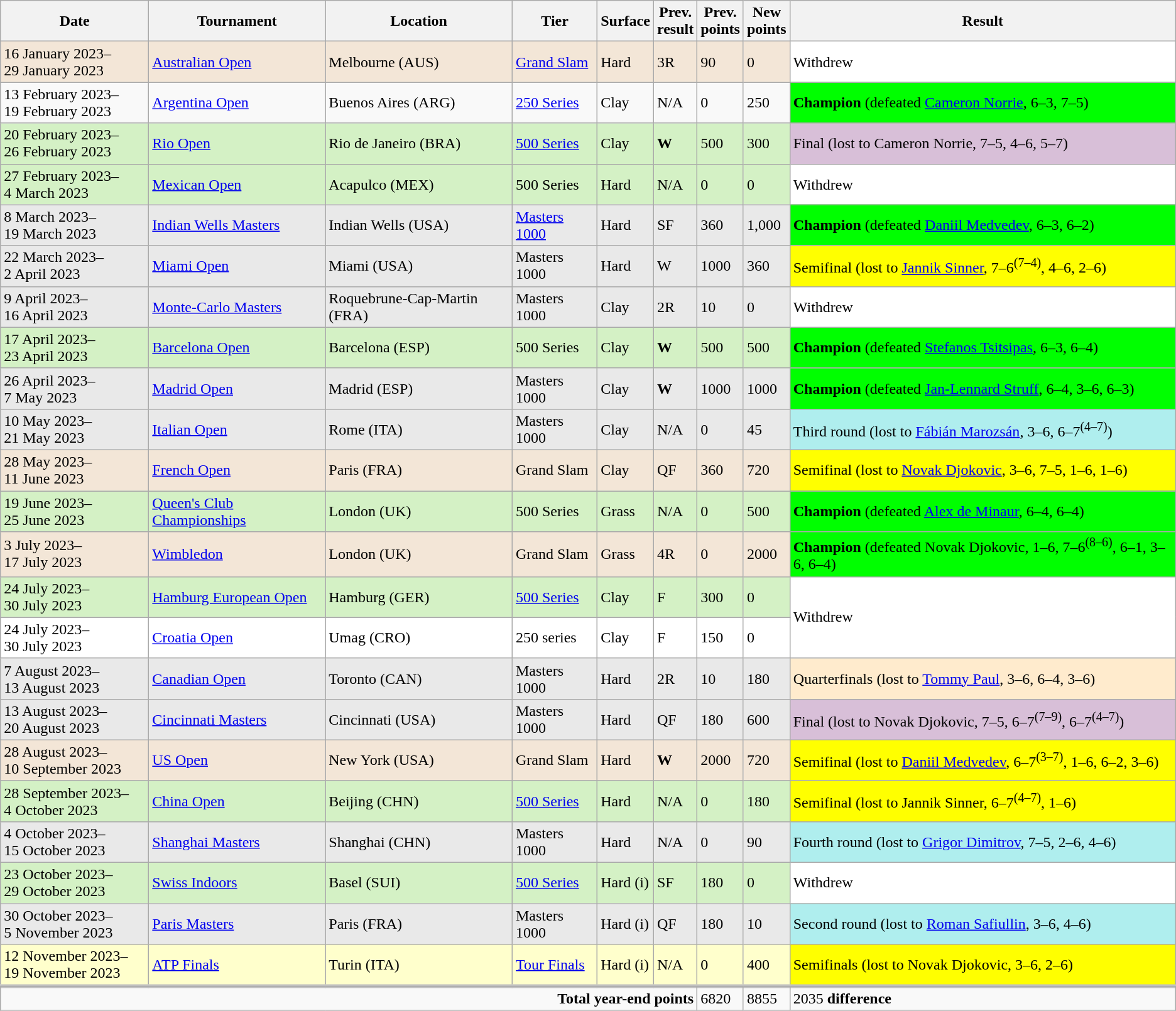<table class="wikitable" style="text-align:left">
<tr>
<th style="width:150px">Date</th>
<th>Tournament</th>
<th>Location</th>
<th>Tier</th>
<th>Surface</th>
<th>Prev.<br>result</th>
<th>Prev.<br>points</th>
<th>New<br>points</th>
<th>Result</th>
</tr>
<tr style="background:#F3E6D7;">
<td>16 January 2023–<br>29 January 2023</td>
<td><a href='#'>Australian Open</a></td>
<td>Melbourne (AUS)</td>
<td><a href='#'>Grand Slam</a></td>
<td>Hard</td>
<td>3R</td>
<td>90</td>
<td>0</td>
<td style="background:white;">Withdrew</td>
</tr>
<tr>
<td>13 February 2023–<br>19 February 2023</td>
<td><a href='#'>Argentina Open</a></td>
<td>Buenos Aires (ARG)</td>
<td><a href='#'>250 Series</a></td>
<td>Clay</td>
<td>N/A</td>
<td>0</td>
<td>250</td>
<td style="background:lime;"><strong>Champion</strong> (defeated <a href='#'>Cameron Norrie</a>, 6–3, 7–5)</td>
</tr>
<tr style="background:#D4F1C5;">
<td>20 February 2023–<br>26 February 2023</td>
<td><a href='#'>Rio Open</a></td>
<td>Rio de Janeiro (BRA)</td>
<td><a href='#'>500 Series</a></td>
<td>Clay</td>
<td><strong>W</strong></td>
<td>500</td>
<td>300</td>
<td style="background:thistle">Final (lost to Cameron Norrie, 7–5, 4–6, 5–7)</td>
</tr>
<tr style="background:#D4F1C5;">
<td>27 February 2023–<br>4 March 2023</td>
<td><a href='#'>Mexican Open</a></td>
<td>Acapulco (MEX)</td>
<td>500 Series</td>
<td>Hard</td>
<td>N/A</td>
<td>0</td>
<td>0</td>
<td style="background:white;">Withdrew</td>
</tr>
<tr style="background:#E9E9E9;">
<td>8 March 2023–<br>19 March 2023</td>
<td><a href='#'>Indian Wells Masters</a></td>
<td>Indian Wells (USA)</td>
<td><a href='#'>Masters 1000</a></td>
<td>Hard</td>
<td>SF</td>
<td>360</td>
<td>1,000</td>
<td style="background:lime;"><strong>Champion</strong> (defeated <a href='#'>Daniil Medvedev</a>, 6–3, 6–2)</td>
</tr>
<tr style="background:#E9E9E9;">
<td>22 March 2023–<br>2 April 2023</td>
<td><a href='#'>Miami Open</a></td>
<td>Miami (USA)</td>
<td>Masters 1000</td>
<td>Hard</td>
<td>W</td>
<td>1000</td>
<td>360</td>
<td style="background:yellow">Semifinal (lost to <a href='#'>Jannik Sinner</a>, 7–6<sup>(7–4)</sup>, 4–6, 2–6)</td>
</tr>
<tr style="background:#E9E9E9;">
<td>9 April 2023–<br>16 April 2023</td>
<td><a href='#'>Monte-Carlo Masters</a></td>
<td>Roquebrune-Cap-Martin (FRA)</td>
<td>Masters 1000</td>
<td>Clay</td>
<td>2R</td>
<td>10</td>
<td>0</td>
<td style="background:white;">Withdrew</td>
</tr>
<tr style="background:#D4F1C5;">
<td>17 April 2023–<br>23 April 2023</td>
<td><a href='#'>Barcelona Open</a></td>
<td>Barcelona (ESP)</td>
<td>500 Series</td>
<td>Clay</td>
<td><strong>W</strong></td>
<td>500</td>
<td>500</td>
<td style="background:lime;"><strong>Champion</strong> (defeated <a href='#'>Stefanos Tsitsipas</a>, 6–3, 6–4)</td>
</tr>
<tr style="background:#e9e9e9;">
<td>26 April 2023–<br>7 May 2023</td>
<td><a href='#'>Madrid Open</a></td>
<td>Madrid (ESP)</td>
<td>Masters 1000</td>
<td>Clay</td>
<td><strong>W</strong></td>
<td>1000</td>
<td>1000</td>
<td style="background:lime;"><strong>Champion</strong> (defeated <a href='#'>Jan-Lennard Struff</a>, 6–4, 3–6, 6–3)</td>
</tr>
<tr style="background:#e9e9e9;">
<td>10 May 2023–<br>21 May 2023</td>
<td><a href='#'>Italian Open</a></td>
<td>Rome (ITA)</td>
<td>Masters 1000</td>
<td>Clay</td>
<td>N/A</td>
<td>0</td>
<td>45</td>
<td style="background:#afeeee;">Third round (lost to <a href='#'>Fábián Marozsán</a>, 3–6, 6–7<sup>(4–7)</sup>)</td>
</tr>
<tr style="background:#F3E6D7;">
<td>28 May 2023–<br>11 June 2023</td>
<td><a href='#'>French Open</a></td>
<td>Paris (FRA)</td>
<td>Grand Slam</td>
<td>Clay</td>
<td>QF</td>
<td>360</td>
<td>720</td>
<td style="background:yellow;">Semifinal (lost to <a href='#'>Novak Djokovic</a>, 3–6, 7–5, 1–6, 1–6)</td>
</tr>
<tr style="background:#D4F1C5;">
<td>19 June 2023–<br>25 June 2023</td>
<td><a href='#'>Queen's Club Championships</a></td>
<td>London (UK)</td>
<td>500 Series</td>
<td>Grass</td>
<td>N/A</td>
<td>0</td>
<td>500</td>
<td style="background:lime;"><strong>Champion</strong> (defeated <a href='#'>Alex de Minaur</a>, 6–4, 6–4)</td>
</tr>
<tr style="background:#F3E6D7;">
<td>3 July 2023–<br>17 July 2023</td>
<td><a href='#'>Wimbledon</a></td>
<td>London (UK)</td>
<td>Grand Slam</td>
<td>Grass</td>
<td>4R</td>
<td>0</td>
<td>2000</td>
<td style="background:lime;"><strong>Champion</strong> (defeated Novak Djokovic, 1–6, 7–6<sup>(8–6)</sup>, 6–1, 3–6, 6–4)</td>
</tr>
<tr style="background:#D4F1C5;">
<td>24 July 2023–<br>30 July 2023</td>
<td><a href='#'>Hamburg European Open</a></td>
<td>Hamburg (GER)</td>
<td><a href='#'>500 Series</a></td>
<td>Clay</td>
<td>F</td>
<td>300</td>
<td>0</td>
<td style="background:white;"rowspan=2>Withdrew</td>
</tr>
<tr style="background:#FFFFFF;">
<td>24 July 2023–<br>30 July 2023</td>
<td><a href='#'>Croatia Open</a></td>
<td>Umag (CRO)</td>
<td>250 series</td>
<td>Clay</td>
<td>F</td>
<td>150</td>
<td>0</td>
</tr>
<tr style="background:#E9E9E9;">
<td>7 August 2023–<br>13 August 2023</td>
<td><a href='#'>Canadian Open</a></td>
<td>Toronto (CAN)</td>
<td>Masters 1000</td>
<td>Hard</td>
<td>2R</td>
<td>10</td>
<td>180</td>
<td style="background:#ffebcd;">Quarterfinals (lost to <a href='#'>Tommy Paul</a>, 3–6, 6–4, 3–6)</td>
</tr>
<tr style="background:#E9E9E9;">
<td>13 August 2023–<br>20 August 2023</td>
<td><a href='#'>Cincinnati Masters</a></td>
<td>Cincinnati (USA)</td>
<td>Masters 1000</td>
<td>Hard</td>
<td>QF</td>
<td>180</td>
<td>600</td>
<td style="background:thistle;">Final (lost to Novak Djokovic, 7–5, 6–7<sup>(7–9)</sup>, 6–7<sup>(4–7)</sup>)</td>
</tr>
<tr style="background:#F3E6D7;">
<td>28 August 2023–<br>10 September 2023</td>
<td><a href='#'>US Open</a></td>
<td>New York (USA)</td>
<td>Grand Slam</td>
<td>Hard</td>
<td><strong>W</strong></td>
<td>2000</td>
<td>720</td>
<td style="background:yellow">Semifinal (lost to <a href='#'>Daniil Medvedev</a>, 6–7<sup>(3–7)</sup>, 1–6, 6–2, 3–6)</td>
</tr>
<tr style="background:#D4F1C5;">
<td>28 September 2023–<br>4 October 2023</td>
<td><a href='#'>China Open</a></td>
<td>Beijing (CHN)</td>
<td><a href='#'>500 Series</a></td>
<td>Hard</td>
<td>N/A</td>
<td>0</td>
<td>180</td>
<td style="background:yellow">Semifinal (lost to Jannik Sinner, 6–7<sup>(4–7)</sup>, 1–6)</td>
</tr>
<tr style="background:#E9E9E9;">
<td>4 October 2023–<br>15 October 2023</td>
<td><a href='#'>Shanghai Masters</a></td>
<td>Shanghai (CHN)</td>
<td>Masters 1000</td>
<td>Hard</td>
<td>N/A</td>
<td>0</td>
<td>90</td>
<td style="background:#afeeee;">Fourth round (lost to <a href='#'>Grigor Dimitrov</a>, 7–5, 2–6, 4–6)</td>
</tr>
<tr style="background:#D4F1C5;">
<td>23 October 2023–<br>29 October 2023</td>
<td><a href='#'>Swiss Indoors</a></td>
<td>Basel (SUI)</td>
<td><a href='#'>500 Series</a></td>
<td>Hard (i)</td>
<td>SF</td>
<td>180</td>
<td>0</td>
<td style="background:white;">Withdrew</td>
</tr>
<tr style="background:#e9e9e9;">
<td>30 October 2023–<br>5 November 2023</td>
<td><a href='#'>Paris Masters</a></td>
<td>Paris (FRA)</td>
<td>Masters 1000</td>
<td>Hard (i)</td>
<td>QF</td>
<td>180</td>
<td>10</td>
<td style="background:#afeeee;">Second round (lost to <a href='#'>Roman Safiullin</a>, 3–6, 4–6)</td>
</tr>
<tr style="background:#ffc;">
<td>12 November 2023–<br>19 November 2023</td>
<td><a href='#'>ATP Finals</a></td>
<td>Turin (ITA)</td>
<td><a href='#'>Tour Finals</a></td>
<td>Hard (i)</td>
<td>N/A</td>
<td>0</td>
<td>400</td>
<td style="background:yellow;">Semifinals (lost to Novak Djokovic, 3–6, 2–6)</td>
</tr>
<tr style="border-top:4px solid silver;">
</tr>
<tr>
<td colspan=6 align=right><strong>Total year-end points</strong></td>
<td>6820</td>
<td>8855</td>
<td> 2035 <strong>difference</strong></td>
</tr>
</table>
